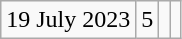<table class="wikitable">
<tr>
<td>19 July 2023</td>
<td>5</td>
<td></td>
<td></td>
</tr>
</table>
